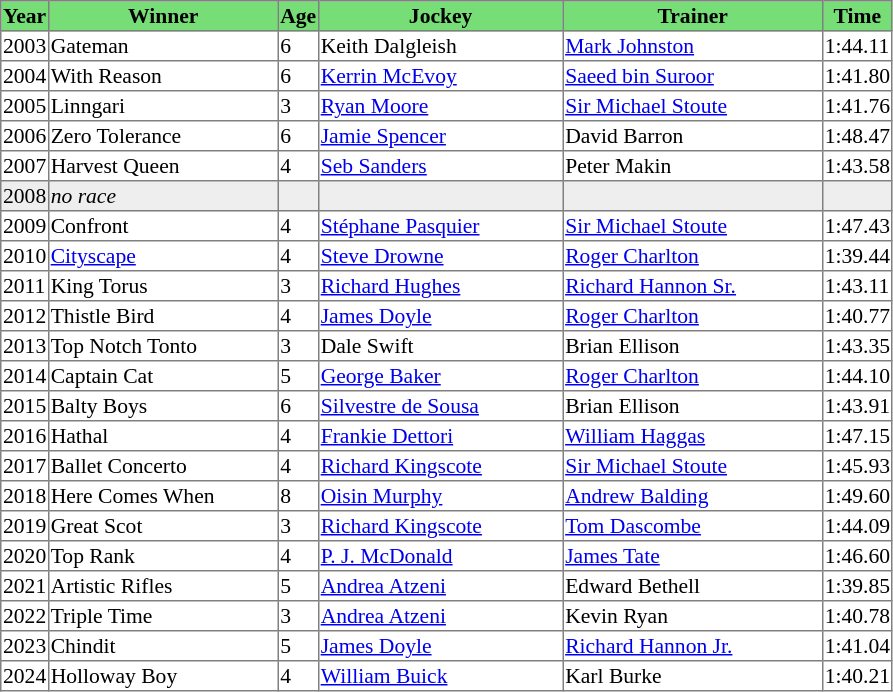<table class = "sortable" | border="1" style="border-collapse: collapse; font-size:90%">
<tr bgcolor="#77dd77" align="center">
<th>Year</th>
<th>Winner</th>
<th>Age</th>
<th>Jockey</th>
<th>Trainer</th>
<th>Time</th>
</tr>
<tr>
<td>2003</td>
<td width=150px>Gateman</td>
<td>6</td>
<td width=160px>Keith Dalgleish</td>
<td width=170px><a href='#'>Mark Johnston</a></td>
<td>1:44.11</td>
</tr>
<tr>
<td>2004</td>
<td>With Reason</td>
<td>6</td>
<td><a href='#'>Kerrin McEvoy</a></td>
<td><a href='#'>Saeed bin Suroor</a></td>
<td>1:41.80</td>
</tr>
<tr>
<td>2005</td>
<td>Linngari</td>
<td>3</td>
<td><a href='#'>Ryan Moore</a></td>
<td><a href='#'>Sir Michael Stoute</a></td>
<td>1:41.76</td>
</tr>
<tr>
<td>2006</td>
<td>Zero Tolerance</td>
<td>6</td>
<td><a href='#'>Jamie Spencer</a></td>
<td>David Barron</td>
<td>1:48.47</td>
</tr>
<tr>
<td>2007</td>
<td>Harvest Queen</td>
<td>4</td>
<td><a href='#'>Seb Sanders</a></td>
<td>Peter Makin</td>
<td>1:43.58</td>
</tr>
<tr bgcolor="#eeeeee">
<td>2008</td>
<td><em>no race</em> </td>
<td></td>
<td></td>
<td></td>
<td></td>
</tr>
<tr>
<td>2009</td>
<td>Confront</td>
<td>4</td>
<td><a href='#'>Stéphane Pasquier</a></td>
<td><a href='#'>Sir Michael Stoute</a></td>
<td>1:47.43</td>
</tr>
<tr>
<td>2010</td>
<td><a href='#'>Cityscape</a></td>
<td>4</td>
<td><a href='#'>Steve Drowne</a></td>
<td><a href='#'>Roger Charlton</a></td>
<td>1:39.44</td>
</tr>
<tr>
<td>2011</td>
<td>King Torus</td>
<td>3</td>
<td><a href='#'>Richard Hughes</a></td>
<td><a href='#'>Richard Hannon Sr.</a></td>
<td>1:43.11</td>
</tr>
<tr>
<td>2012</td>
<td>Thistle Bird</td>
<td>4</td>
<td><a href='#'>James Doyle</a></td>
<td><a href='#'>Roger Charlton</a></td>
<td>1:40.77</td>
</tr>
<tr>
<td>2013</td>
<td>Top Notch Tonto</td>
<td>3</td>
<td>Dale Swift</td>
<td>Brian Ellison</td>
<td>1:43.35</td>
</tr>
<tr>
<td>2014</td>
<td>Captain Cat</td>
<td>5</td>
<td><a href='#'>George Baker</a></td>
<td><a href='#'>Roger Charlton</a></td>
<td>1:44.10</td>
</tr>
<tr>
<td>2015</td>
<td>Balty Boys</td>
<td>6</td>
<td><a href='#'>Silvestre de Sousa</a></td>
<td>Brian Ellison</td>
<td>1:43.91</td>
</tr>
<tr>
<td>2016</td>
<td>Hathal</td>
<td>4</td>
<td><a href='#'>Frankie Dettori</a></td>
<td><a href='#'>William Haggas</a></td>
<td>1:47.15</td>
</tr>
<tr>
<td>2017</td>
<td>Ballet Concerto</td>
<td>4</td>
<td><a href='#'>Richard Kingscote</a></td>
<td><a href='#'>Sir Michael Stoute</a></td>
<td>1:45.93</td>
</tr>
<tr>
<td>2018</td>
<td>Here Comes When</td>
<td>8</td>
<td><a href='#'>Oisin Murphy</a></td>
<td><a href='#'>Andrew Balding</a></td>
<td>1:49.60</td>
</tr>
<tr>
<td>2019</td>
<td>Great Scot</td>
<td>3</td>
<td><a href='#'>Richard Kingscote</a></td>
<td><a href='#'>Tom Dascombe</a></td>
<td>1:44.09</td>
</tr>
<tr>
<td>2020</td>
<td>Top Rank</td>
<td>4</td>
<td><a href='#'>P. J. McDonald</a></td>
<td><a href='#'>James Tate</a></td>
<td>1:46.60</td>
</tr>
<tr>
<td>2021</td>
<td>Artistic Rifles</td>
<td>5</td>
<td><a href='#'>Andrea Atzeni</a></td>
<td>Edward Bethell</td>
<td>1:39.85</td>
</tr>
<tr>
<td>2022</td>
<td>Triple Time</td>
<td>3</td>
<td><a href='#'>Andrea Atzeni</a></td>
<td>Kevin Ryan</td>
<td>1:40.78</td>
</tr>
<tr>
<td>2023</td>
<td>Chindit</td>
<td>5</td>
<td><a href='#'>James Doyle</a></td>
<td><a href='#'>Richard Hannon Jr.</a></td>
<td>1:41.04</td>
</tr>
<tr>
<td>2024</td>
<td>Holloway Boy</td>
<td>4</td>
<td><a href='#'>William Buick</a></td>
<td>Karl Burke</td>
<td>1:40.21</td>
</tr>
</table>
